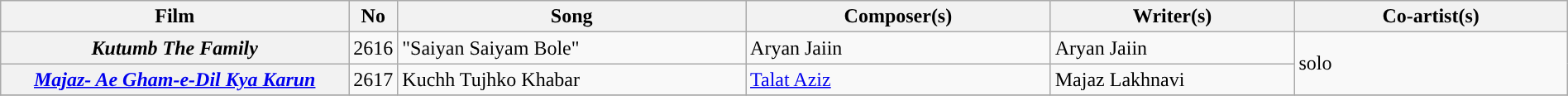<table class="wikitable plainrowheaders" width="100%" textcolor:#000;">
<tr style="background:#b0e0e66;">
<th scope="col" width=23%><strong>Film</strong></th>
<th><strong>No</strong></th>
<th scope="col" width=23%><strong>Song</strong></th>
<th scope="col" width=20%><strong>Composer(s)</strong></th>
<th scope="col" width=16%><strong>Writer(s)</strong></th>
<th scope="col" width=18%><strong>Co-artist(s)</strong></th>
</tr>
<tr>
<th><em>Kutumb The Family</em></th>
<td>2616</td>
<td>"Saiyan Saiyam Bole"</td>
<td>Aryan Jaiin</td>
<td>Aryan Jaiin</td>
<td rowspan=2>solo</td>
</tr>
<tr>
<th><em><a href='#'>Majaz- Ae Gham-e-Dil Kya Karun</a></em></th>
<td>2617</td>
<td>Kuchh Tujhko Khabar</td>
<td><a href='#'>Talat Aziz</a></td>
<td>Majaz Lakhnavi</td>
</tr>
<tr>
</tr>
</table>
